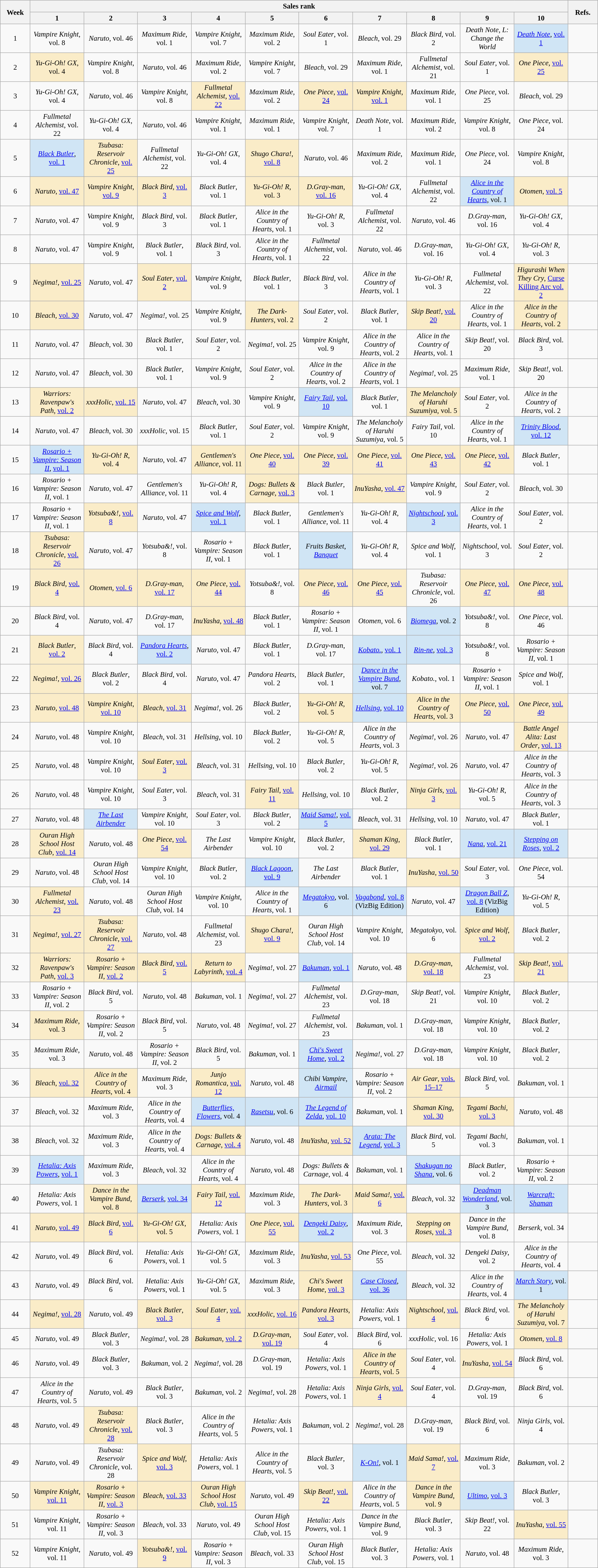<table class="wikitable" style="font-size: 95%; text-align: center; width: 100%;">
<tr>
<th rowspan="2" width="5%">Week</th>
<th colspan="10">Sales rank</th>
<th rowspan="2" width="5%">Refs.</th>
</tr>
<tr>
<th width="9%">1</th>
<th width="9%">2</th>
<th width="9%">3</th>
<th width="9%">4</th>
<th width="9%">5</th>
<th width="9%">6</th>
<th width="9%">7</th>
<th width="9%">8</th>
<th width="9%">9</th>
<th width="9%">10</th>
</tr>
<tr>
<td>1</td>
<td><em>Vampire Knight</em>, vol. 8</td>
<td><em>Naruto</em>, vol. 46</td>
<td><em>Maximum Ride</em>, vol. 1</td>
<td><em>Vampire Knight</em>, vol. 7</td>
<td><em>Maximum Ride</em>, vol. 2</td>
<td><em>Soul Eater</em>, vol. 1</td>
<td><em>Bleach</em>, vol. 29</td>
<td><em>Black Bird</em>, vol. 2</td>
<td><em>Death Note</em>, <em>L: Change the World</em></td>
<td bgcolor="#d0e5f5"><em><a href='#'>Death Note</a></em>, <a href='#'>vol. 1</a></td>
<td></td>
</tr>
<tr>
<td>2</td>
<td bgcolor="#faecc8"><em>Yu-Gi-Oh! GX</em>, vol. 4</td>
<td><em>Vampire Knight</em>, vol. 8</td>
<td><em>Naruto</em>, vol. 46</td>
<td><em>Maximum Ride</em>, vol. 2</td>
<td><em>Vampire Knight</em>, vol. 7</td>
<td><em>Bleach</em>, vol. 29</td>
<td><em>Maximum Ride</em>, vol. 1</td>
<td><em>Fullmetal Alchemist</em>, vol. 21</td>
<td><em>Soul Eater</em>, vol. 1</td>
<td bgcolor="#faecc8"><em>One Piece</em>, <a href='#'>vol. 25</a></td>
<td></td>
</tr>
<tr>
<td>3</td>
<td><em>Yu-Gi-Oh! GX</em>, vol. 4</td>
<td><em>Naruto</em>, vol. 46</td>
<td><em>Vampire Knight</em>, vol. 8</td>
<td bgcolor="#faecc8"><em>Fullmetal Alchemist</em>, <a href='#'>vol. 22</a></td>
<td><em>Maximum Ride</em>, vol. 2</td>
<td bgcolor="#faecc8"><em>One Piece</em>, <a href='#'>vol. 24</a></td>
<td bgcolor="#faecc8"><em>Vampire Knight</em>, <a href='#'>vol. 1</a></td>
<td><em>Maximum Ride</em>, vol. 1</td>
<td><em>One Piece</em>, vol. 25</td>
<td><em>Bleach</em>, vol. 29</td>
<td></td>
</tr>
<tr>
<td>4</td>
<td><em>Fullmetal Alchemist</em>, vol. 22</td>
<td><em>Yu-Gi-Oh! GX</em>, vol. 4</td>
<td><em>Naruto</em>, vol. 46</td>
<td><em>Vampire Knight</em>, vol. 1</td>
<td><em>Maximum Ride</em>, vol. 1</td>
<td><em>Vampire Knight</em>, vol. 7</td>
<td><em>Death Note</em>, vol. 1</td>
<td><em>Maximum Ride</em>, vol. 2</td>
<td><em>Vampire Knight</em>, vol. 8</td>
<td><em>One Piece</em>, vol. 24</td>
<td></td>
</tr>
<tr>
<td>5</td>
<td bgcolor="#d0e5f5"><em><a href='#'>Black Butler</a></em>, <a href='#'>vol. 1</a></td>
<td bgcolor="#faecc8"><em>Tsubasa: Reservoir Chronicle</em>, <a href='#'>vol. 25</a></td>
<td><em>Fullmetal Alchemist</em>, vol. 22</td>
<td><em>Yu-Gi-Oh! GX</em>, vol. 4</td>
<td bgcolor="#faecc8"><em>Shugo Chara!</em>, <a href='#'>vol. 8</a></td>
<td><em>Naruto</em>, vol. 46</td>
<td><em>Maximum Ride</em>, vol. 2</td>
<td><em>Maximum Ride</em>, vol. 1</td>
<td><em>One Piece</em>, vol. 24</td>
<td><em>Vampire Knight</em>, vol. 8</td>
<td></td>
</tr>
<tr>
<td>6</td>
<td bgcolor="#faecc8"><em>Naruto</em>, <a href='#'>vol. 47</a></td>
<td bgcolor="#faecc8"><em>Vampire Knight</em>, <a href='#'>vol. 9</a></td>
<td bgcolor="#faecc8"><em>Black Bird</em>, <a href='#'>vol. 3</a></td>
<td><em>Black Butler</em>, vol. 1</td>
<td bgcolor="#faecc8"><em>Yu-Gi-Oh! R</em>, vol. 3</td>
<td bgcolor="#faecc8"><em>D.Gray-man</em>, <a href='#'>vol. 16</a></td>
<td><em>Yu-Gi-Oh! GX</em>, vol. 4</td>
<td><em>Fullmetal Alchemist</em>, vol. 22</td>
<td bgcolor="#d0e5f5"><em><a href='#'>Alice in the Country of Hearts</a></em>, vol. 1</td>
<td bgcolor="#faecc8"><em>Otomen</em>, <a href='#'>vol. 5</a></td>
<td></td>
</tr>
<tr>
<td>7</td>
<td><em>Naruto</em>, vol. 47</td>
<td><em>Vampire Knight</em>, vol. 9</td>
<td><em>Black Bird</em>, vol. 3</td>
<td><em>Black Butler</em>, vol. 1</td>
<td><em>Alice in the Country of Hearts</em>, vol. 1</td>
<td><em>Yu-Gi-Oh! R</em>, vol. 3</td>
<td><em>Fullmetal Alchemist</em>, vol. 22</td>
<td><em>Naruto</em>, vol. 46</td>
<td><em>D.Gray-man</em>, vol. 16</td>
<td><em>Yu-Gi-Oh! GX</em>, vol. 4</td>
<td></td>
</tr>
<tr>
<td>8</td>
<td><em>Naruto</em>, vol. 47</td>
<td><em>Vampire Knight</em>, vol. 9</td>
<td><em>Black Butler</em>, vol. 1</td>
<td><em>Black Bird</em>, vol. 3</td>
<td><em>Alice in the Country of Hearts</em>, vol. 1</td>
<td><em>Fullmetal Alchemist</em>, vol. 22</td>
<td><em>Naruto</em>, vol. 46</td>
<td><em>D.Gray-man</em>, vol. 16</td>
<td><em>Yu-Gi-Oh! GX</em>, vol. 4</td>
<td><em>Yu-Gi-Oh! R</em>, vol. 3</td>
<td></td>
</tr>
<tr>
<td>9</td>
<td bgcolor="#faecc8"><em>Negima!</em>, <a href='#'>vol. 25</a></td>
<td><em>Naruto</em>, vol. 47</td>
<td bgcolor="#faecc8"><em>Soul Eater</em>, <a href='#'>vol. 2</a></td>
<td><em>Vampire Knight</em>, vol. 9</td>
<td><em>Black Butler</em>, vol. 1</td>
<td><em>Black Bird</em>, vol. 3</td>
<td><em>Alice in the Country of Hearts</em>, vol. 1</td>
<td><em>Yu-Gi-Oh! R</em>, vol. 3</td>
<td><em>Fullmetal Alchemist</em>, vol. 22</td>
<td bgcolor="#faecc8"><em>Higurashi When They Cry</em>, <a href='#'>Curse Killing Arc vol. 2</a></td>
<td></td>
</tr>
<tr>
<td>10</td>
<td bgcolor="#faecc8"><em>Bleach</em>, <a href='#'>vol. 30</a></td>
<td><em>Naruto</em>, vol. 47</td>
<td><em>Negima!</em>, vol. 25</td>
<td><em>Vampire Knight</em>, vol. 9</td>
<td bgcolor="#faecc8"><em>The Dark-Hunters</em>, vol. 2</td>
<td><em>Soul Eater</em>, vol. 2</td>
<td><em>Black Butler</em>, vol. 1</td>
<td bgcolor="#faecc8"><em>Skip Beat!</em>, <a href='#'>vol. 20</a></td>
<td><em>Alice in the Country of Hearts</em>, vol. 1</td>
<td bgcolor="#faecc8"><em>Alice in the Country of Hearts</em>, vol. 2</td>
<td></td>
</tr>
<tr>
<td>11</td>
<td><em>Naruto</em>, vol. 47</td>
<td><em>Bleach</em>, vol. 30</td>
<td><em>Black Butler</em>, vol. 1</td>
<td><em>Soul Eater</em>, vol. 2</td>
<td><em>Negima!</em>, vol. 25</td>
<td><em>Vampire Knight</em>, vol. 9</td>
<td><em>Alice in the Country of Hearts</em>, vol. 2</td>
<td><em>Alice in the Country of Hearts</em>, vol. 1</td>
<td><em>Skip Beat!</em>, vol. 20</td>
<td><em>Black Bird</em>, vol. 3</td>
<td></td>
</tr>
<tr>
<td>12</td>
<td><em>Naruto</em>, vol. 47</td>
<td><em>Bleach</em>, vol. 30</td>
<td><em>Black Butler</em>, vol. 1</td>
<td><em>Vampire Knight</em>, vol. 9</td>
<td><em>Soul Eater</em>, vol. 2</td>
<td><em>Alice in the Country of Hearts</em>, vol. 2</td>
<td><em>Alice in the Country of Hearts</em>, vol. 1</td>
<td><em>Negima!</em>, vol. 25</td>
<td><em>Maximum Ride</em>, vol. 1</td>
<td><em>Skip Beat!</em>, vol. 20</td>
<td></td>
</tr>
<tr>
<td>13</td>
<td bgcolor="#faecc8"><em>Warriors: Ravenpaw's Path</em>, <a href='#'>vol. 2</a></td>
<td bgcolor="#faecc8"><em>xxxHolic</em>, <a href='#'>vol. 15</a></td>
<td><em>Naruto</em>, vol. 47</td>
<td><em>Bleach</em>, vol. 30</td>
<td><em>Vampire Knight</em>, vol. 9</td>
<td bgcolor="#d0e5f5"><em><a href='#'>Fairy Tail</a></em>, <a href='#'>vol. 10</a></td>
<td><em>Black Butler</em>, vol. 1</td>
<td bgcolor="#faecc8"><em>The Melancholy of Haruhi Suzumiya</em>, vol. 5</td>
<td><em>Soul Eater</em>, vol. 2</td>
<td><em>Alice in the Country of Hearts</em>, vol. 2</td>
<td></td>
</tr>
<tr>
<td>14</td>
<td><em>Naruto</em>, vol. 47</td>
<td><em>Bleach</em>, vol. 30</td>
<td><em>xxxHolic</em>, vol. 15</td>
<td><em>Black Butler</em>, vol. 1</td>
<td><em>Soul Eater</em>, vol. 2</td>
<td><em>Vampire Knight</em>, vol. 9</td>
<td><em>The Melancholy of Haruhi Suzumiya</em>, vol. 5</td>
<td><em>Fairy Tail</em>, vol. 10</td>
<td><em>Alice in the Country of Hearts</em>, vol. 1</td>
<td bgcolor="#d0e5f5"><em><a href='#'>Trinity Blood</a></em>, <a href='#'>vol. 12</a></td>
<td></td>
</tr>
<tr>
<td>15</td>
<td bgcolor="#d0e5f5"><em><a href='#'>Rosario + Vampire: Season II</a></em>, <a href='#'>vol. 1</a></td>
<td bgcolor="#faecc8"><em>Yu-Gi-Oh! R</em>, vol. 4</td>
<td><em>Naruto</em>, vol. 47</td>
<td bgcolor="#faecc8"><em>Gentlemen's Alliance</em>, vol. 11</td>
<td bgcolor="#faecc8"><em>One Piece</em>, <a href='#'>vol. 40</a></td>
<td bgcolor="#faecc8"><em>One Piece</em>, <a href='#'>vol. 39</a></td>
<td bgcolor="#faecc8"><em>One Piece</em>, <a href='#'>vol. 41</a></td>
<td bgcolor="#faecc8"><em>One Piece</em>, <a href='#'>vol. 43</a></td>
<td bgcolor="#faecc8"><em>One Piece</em>, <a href='#'>vol. 42</a></td>
<td><em>Black Butler</em>, vol. 1</td>
<td></td>
</tr>
<tr>
<td>16</td>
<td><em>Rosario + Vampire: Season II</em>, vol. 1</td>
<td><em>Naruto</em>, vol. 47</td>
<td><em>Gentlemen's Alliance</em>, vol. 11</td>
<td><em>Yu-Gi-Oh! R</em>, vol. 4</td>
<td bgcolor="#faecc8"><em>Dogs: Bullets & Carnage</em>, <a href='#'>vol. 3</a></td>
<td><em>Black Butler</em>, vol. 1</td>
<td bgcolor="#faecc8"><em>InuYasha</em>, <a href='#'>vol. 47</a></td>
<td><em>Vampire Knight</em>, vol. 9</td>
<td><em>Soul Eater</em>, vol. 2</td>
<td><em>Bleach</em>, vol. 30</td>
<td></td>
</tr>
<tr>
<td>17</td>
<td><em>Rosario + Vampire: Season II</em>, vol. 1</td>
<td bgcolor="#faecc8"><em>Yotsuba&!</em>, <a href='#'>vol. 8</a></td>
<td><em>Naruto</em>, vol. 47</td>
<td bgcolor="#d0e5f5"><em><a href='#'>Spice and Wolf</a></em>, <a href='#'>vol. 1</a></td>
<td><em>Black Butler</em>, vol. 1</td>
<td><em>Gentlemen's Alliance</em>, vol. 11</td>
<td><em>Yu-Gi-Oh! R</em>, vol. 4</td>
<td bgcolor="#d0e5f5"><em><a href='#'>Nightschool</a></em>, <a href='#'>vol. 3</a></td>
<td><em>Alice in the Country of Hearts</em>, vol. 1</td>
<td><em>Soul Eater</em>, vol. 2</td>
<td></td>
</tr>
<tr>
<td>18</td>
<td bgcolor="#faecc8"><em>Tsubasa: Reservoir Chronicle</em>, <a href='#'>vol. 26</a></td>
<td><em>Naruto</em>, vol. 47</td>
<td><em>Yotsuba&!</em>, vol. 8</td>
<td><em>Rosario + Vampire: Season II</em>, vol. 1</td>
<td><em>Black Butler</em>, vol. 1</td>
<td bgcolor="#d0e5f5"><em>Fruits Basket</em>, <em><a href='#'>Banquet</a></em></td>
<td><em>Yu-Gi-Oh! R</em>, vol. 4</td>
<td><em>Spice and Wolf</em>, vol. 1</td>
<td><em>Nightschool</em>, vol. 3</td>
<td><em>Soul Eater</em>, vol. 2</td>
<td></td>
</tr>
<tr>
<td>19</td>
<td bgcolor="#faecc8"><em>Black Bird</em>, <a href='#'>vol. 4</a></td>
<td bgcolor="#faecc8"><em>Otomen</em>, <a href='#'>vol. 6</a></td>
<td bgcolor="#faecc8"><em>D.Gray-man</em>, <a href='#'>vol. 17</a></td>
<td bgcolor="#faecc8"><em>One Piece</em>, <a href='#'>vol. 44</a></td>
<td><em>Yotsuba&!</em>, vol. 8</td>
<td bgcolor="#faecc8"><em>One Piece</em>, <a href='#'>vol. 46</a></td>
<td bgcolor="#faecc8"><em>One Piece</em>, <a href='#'>vol. 45</a></td>
<td><em>Tsubasa: Reservoir Chronicle</em>, vol. 26</td>
<td bgcolor="#faecc8"><em>One Piece</em>, <a href='#'>vol. 47</a></td>
<td bgcolor="#faecc8"><em>One Piece</em>, <a href='#'>vol. 48</a></td>
<td></td>
</tr>
<tr>
<td>20</td>
<td><em>Black Bird</em>, vol. 4</td>
<td><em>Naruto</em>, vol. 47</td>
<td><em>D.Gray-man</em>, vol. 17</td>
<td bgcolor="#faecc8"><em>InuYasha</em>, <a href='#'>vol. 48</a></td>
<td><em>Black Butler</em>, vol. 1</td>
<td><em>Rosario + Vampire: Season II</em>, vol. 1</td>
<td><em>Otomen</em>, vol. 6</td>
<td bgcolor="#d0e5f5"><em><a href='#'>Biomega</a></em>, vol. 2</td>
<td><em>Yotsuba&!</em>, vol. 8</td>
<td><em>One Piece</em>, vol. 46</td>
<td></td>
</tr>
<tr>
<td>21</td>
<td bgcolor="#faecc8"><em>Black Butler</em>, <a href='#'>vol. 2</a></td>
<td><em>Black Bird</em>, vol. 4</td>
<td bgcolor="#d0e5f5"><em><a href='#'>Pandora Hearts</a></em>, <a href='#'>vol. 2</a></td>
<td><em>Naruto</em>, vol. 47</td>
<td><em>Black Butler</em>, vol. 1</td>
<td><em>D.Gray-man</em>, vol. 17</td>
<td bgcolor="#d0e5f5"><em><a href='#'>Kobato.</a></em>, <a href='#'>vol. 1</a></td>
<td bgcolor="#d0e5f5"><em><a href='#'>Rin-ne</a></em>, <a href='#'>vol. 3</a></td>
<td><em>Yotsuba&!</em>, vol. 8</td>
<td><em>Rosario + Vampire: Season II</em>, vol. 1</td>
<td></td>
</tr>
<tr>
<td>22</td>
<td bgcolor="#faecc8"><em>Negima!</em>, <a href='#'>vol. 26</a></td>
<td><em>Black Butler</em>, vol. 2</td>
<td><em>Black Bird</em>, vol. 4</td>
<td><em>Naruto</em>, vol. 47</td>
<td><em>Pandora Hearts</em>, vol. 2</td>
<td><em>Black Butler</em>, vol. 1</td>
<td bgcolor="#d0e5f5"><em><a href='#'>Dance in the Vampire Bund</a></em>, vol. 7</td>
<td><em>Kobato.</em>, vol. 1</td>
<td><em>Rosario + Vampire: Season II</em>, vol. 1</td>
<td><em>Spice and Wolf</em>, vol. 1</td>
<td></td>
</tr>
<tr>
<td>23</td>
<td bgcolor="#faecc8"><em>Naruto</em>, <a href='#'>vol. 48</a></td>
<td bgcolor="#faecc8"><em>Vampire Knight</em>, <a href='#'>vol. 10</a></td>
<td bgcolor="#faecc8"><em>Bleach</em>, <a href='#'>vol. 31</a></td>
<td><em>Negima!</em>, vol. 26</td>
<td><em>Black Butler</em>, vol. 2</td>
<td bgcolor="#faecc8"><em>Yu-Gi-Oh! R</em>, vol. 5</td>
<td bgcolor="#d0e5f5"><em><a href='#'>Hellsing</a></em>, <a href='#'>vol. 10</a></td>
<td bgcolor="#faecc8"><em>Alice in the Country of Hearts</em>, vol. 3</td>
<td bgcolor="#faecc8"><em>One Piece</em>, <a href='#'>vol. 50</a></td>
<td bgcolor="#faecc8"><em>One Piece</em>, <a href='#'>vol. 49</a></td>
<td></td>
</tr>
<tr>
<td>24</td>
<td><em>Naruto</em>, vol. 48</td>
<td><em>Vampire Knight</em>, vol. 10</td>
<td><em>Bleach</em>, vol. 31</td>
<td><em>Hellsing</em>, vol. 10</td>
<td><em>Black Butler</em>, vol. 2</td>
<td><em>Yu-Gi-Oh! R</em>, vol. 5</td>
<td><em>Alice in the Country of Hearts</em>, vol. 3</td>
<td><em>Negima!</em>, vol. 26</td>
<td><em>Naruto</em>, vol. 47</td>
<td bgcolor="#faecc8"><em>Battle Angel Alita: Last Order</em>, <a href='#'>vol. 13</a></td>
<td></td>
</tr>
<tr>
<td>25</td>
<td><em>Naruto</em>, vol. 48</td>
<td><em>Vampire Knight</em>, vol. 10</td>
<td bgcolor="#faecc8"><em>Soul Eater</em>, <a href='#'>vol. 3</a></td>
<td><em>Bleach</em>, vol. 31</td>
<td><em>Hellsing</em>, vol. 10</td>
<td><em>Black Butler</em>, vol. 2</td>
<td><em>Yu-Gi-Oh! R</em>, vol. 5</td>
<td><em>Negima!</em>, vol. 26</td>
<td><em>Naruto</em>, vol. 47</td>
<td><em>Alice in the Country of Hearts</em>, vol. 3</td>
<td></td>
</tr>
<tr>
<td>26</td>
<td><em>Naruto</em>, vol. 48</td>
<td><em>Vampire Knight</em>, vol. 10</td>
<td><em>Soul Eater</em>, vol. 3</td>
<td><em>Bleach</em>, vol. 31</td>
<td bgcolor="#faecc8"><em>Fairy Tail</em>, <a href='#'>vol. 11</a></td>
<td><em>Hellsing</em>, vol. 10</td>
<td><em>Black Butler</em>, vol. 2</td>
<td bgcolor="#faecc8"><em>Ninja Girls</em>, <a href='#'>vol. 3</a></td>
<td><em>Yu-Gi-Oh! R</em>, vol. 5</td>
<td><em>Alice in the Country of Hearts</em>, vol. 3</td>
<td></td>
</tr>
<tr>
<td>27</td>
<td><em>Naruto</em>, vol. 48</td>
<td bgcolor="#d0e5f5"><em><a href='#'>The Last Airbender</a></em></td>
<td><em>Vampire Knight</em>, vol. 10</td>
<td><em>Soul Eater</em>, vol. 3</td>
<td><em>Black Butler</em>, vol. 2</td>
<td bgcolor="#d0e5f5"><em><a href='#'>Maid Sama!</a></em>, <a href='#'>vol. 5</a></td>
<td><em>Bleach</em>, vol. 31</td>
<td><em>Hellsing</em>, vol. 10</td>
<td><em>Naruto</em>, vol. 47</td>
<td><em>Black Butler</em>, vol. 1</td>
<td></td>
</tr>
<tr>
<td>28</td>
<td bgcolor="#faecc8"><em>Ouran High School Host Club</em>, <a href='#'>vol. 14</a></td>
<td><em>Naruto</em>, vol. 48</td>
<td bgcolor="#faecc8"><em>One Piece</em>, <a href='#'>vol. 54</a></td>
<td><em>The Last Airbender</em></td>
<td><em>Vampire Knight</em>, vol. 10</td>
<td><em>Black Butler</em>, vol. 2</td>
<td bgcolor="#faecc8"><em>Shaman King</em>, <a href='#'>vol. 29</a></td>
<td><em>Black Butler</em>, vol. 1</td>
<td bgcolor="#d0e5f5"><em><a href='#'>Nana</a></em>, <a href='#'>vol. 21</a></td>
<td bgcolor="#d0e5f5"><em><a href='#'>Stepping on Roses</a></em>, <a href='#'>vol. 2</a></td>
<td></td>
</tr>
<tr>
<td>29</td>
<td><em>Naruto</em>, vol. 48</td>
<td><em>Ouran High School Host Club</em>, vol. 14</td>
<td><em>Vampire Knight</em>, vol. 10</td>
<td><em>Black Butler</em>, vol. 2</td>
<td bgcolor="#d0e5f5"><em><a href='#'>Black Lagoon</a></em>, <a href='#'>vol. 9</a></td>
<td><em>The Last Airbender</em></td>
<td><em>Black Butler</em>, vol. 1</td>
<td bgcolor="#faecc8"><em>InuYasha</em>, <a href='#'>vol. 50</a></td>
<td><em>Soul Eater</em>, vol. 3</td>
<td><em>One Piece</em>, vol. 54</td>
<td></td>
</tr>
<tr>
<td>30</td>
<td bgcolor="#faecc8"><em>Fullmetal Alchemist</em>, <a href='#'>vol. 23</a></td>
<td><em>Naruto</em>, vol. 48</td>
<td><em>Ouran High School Host Club</em>, vol. 14</td>
<td><em>Vampire Knight</em>, vol. 10</td>
<td><em>Alice in the Country of Hearts</em>, vol. 1</td>
<td bgcolor="#d0e5f5"><em><a href='#'>Megatokyo</a></em>, vol. 6</td>
<td bgcolor="#d0e5f5"><em><a href='#'>Vagabond</a></em>, <a href='#'>vol. 8</a> (VizBig Edition)</td>
<td><em>Naruto</em>, vol. 47</td>
<td bgcolor="#d0e5f5"><em><a href='#'>Dragon Ball Z</a></em>, <a href='#'>vol. 8</a> (VizBig Edition)</td>
<td><em>Yu-Gi-Oh! R</em>, vol. 5</td>
<td></td>
</tr>
<tr>
<td>31</td>
<td bgcolor="#faecc8"><em>Negima!</em>, <a href='#'>vol. 27</a></td>
<td bgcolor="#faecc8"><em>Tsubasa: Reservoir Chronicle</em>, <a href='#'>vol. 27</a></td>
<td><em>Naruto</em>, vol. 48</td>
<td><em>Fullmetal Alchemist</em>, vol. 23</td>
<td bgcolor="#faecc8"><em>Shugo Chara!</em>, <a href='#'>vol. 9</a></td>
<td><em>Ouran High School Host Club</em>, vol. 14</td>
<td><em>Vampire Knight</em>, vol. 10</td>
<td><em>Megatokyo</em>, vol. 6</td>
<td bgcolor="#faecc8"><em>Spice and Wolf</em>, <a href='#'>vol. 2</a></td>
<td><em>Black Butler</em>, vol. 2</td>
<td></td>
</tr>
<tr>
<td>32</td>
<td bgcolor="#faecc8"><em>Warriors: Ravenpaw's Path</em>, <a href='#'>vol. 3</a></td>
<td bgcolor="#faecc8"><em>Rosario + Vampire: Season II</em>, <a href='#'>vol. 2</a></td>
<td bgcolor="#faecc8"><em>Black Bird</em>, <a href='#'>vol. 5</a></td>
<td bgcolor="#faecc8"><em>Return to Labyrinth</em>, <a href='#'>vol. 4</a></td>
<td><em>Negima!</em>, vol. 27</td>
<td bgcolor="#d0e5f5"><em><a href='#'>Bakuman</a></em>, <a href='#'>vol. 1</a></td>
<td><em>Naruto</em>, vol. 48</td>
<td bgcolor="#faecc8"><em>D.Gray-man</em>, <a href='#'>vol. 18</a></td>
<td><em>Fullmetal Alchemist</em>, vol. 23</td>
<td bgcolor="#faecc8"><em>Skip Beat!</em>, <a href='#'>vol. 21</a></td>
<td></td>
</tr>
<tr>
<td>33</td>
<td><em>Rosario + Vampire: Season II</em>, vol. 2</td>
<td><em>Black Bird</em>, vol. 5</td>
<td><em>Naruto</em>, vol. 48</td>
<td><em>Bakuman</em>, vol. 1</td>
<td><em>Negima!</em>, vol. 27</td>
<td><em>Fullmetal Alchemist</em>, vol. 23</td>
<td><em>D.Gray-man</em>, vol. 18</td>
<td><em>Skip Beat!</em>, vol. 21</td>
<td><em>Vampire Knight</em>, vol. 10</td>
<td><em>Black Butler</em>, vol. 2</td>
<td></td>
</tr>
<tr>
<td>34</td>
<td bgcolor="#faecc8"><em>Maximum Ride</em>, vol. 3</td>
<td><em>Rosario + Vampire: Season II</em>, vol. 2</td>
<td><em>Black Bird</em>, vol. 5</td>
<td><em>Naruto</em>, vol. 48</td>
<td><em>Negima!</em>, vol. 27</td>
<td><em>Fullmetal Alchemist</em>, vol. 23</td>
<td><em>Bakuman</em>, vol. 1</td>
<td><em>D.Gray-man</em>, vol. 18</td>
<td><em>Vampire Knight</em>, vol. 10</td>
<td><em>Black Butler</em>, vol. 2</td>
<td></td>
</tr>
<tr>
<td>35</td>
<td><em>Maximum Ride</em>, vol. 3</td>
<td><em>Naruto</em>, vol. 48</td>
<td><em>Rosario + Vampire: Season II</em>, vol. 2</td>
<td><em>Black Bird</em>, vol. 5</td>
<td><em>Bakuman</em>, vol. 1</td>
<td bgcolor="#d0e5f5"><em><a href='#'>Chi's Sweet Home</a></em>, <a href='#'>vol. 2</a></td>
<td><em>Negima!</em>, vol. 27</td>
<td><em>D.Gray-man</em>, vol. 18</td>
<td><em>Vampire Knight</em>, vol. 10</td>
<td><em>Black Butler</em>, vol. 2</td>
<td></td>
</tr>
<tr>
<td>36</td>
<td bgcolor="#faecc8"><em>Bleach</em>, <a href='#'>vol. 32</a></td>
<td bgcolor="#faecc8"><em>Alice in the Country of Hearts</em>, vol. 4</td>
<td><em>Maximum Ride</em>, vol. 3</td>
<td bgcolor="#faecc8"><em>Junjo Romantica</em>, <a href='#'>vol. 12</a></td>
<td><em>Naruto</em>, vol. 48</td>
<td bgcolor="#d0e5f5"><em>Chibi Vampire</em>, <em><a href='#'>Airmail</a></em></td>
<td><em>Rosario + Vampire: Season II</em>, vol. 2</td>
<td bgcolor="#faecc8"><em>Air Gear</em>, <a href='#'>vols. 15–17</a></td>
<td><em>Black Bird</em>, vol. 5</td>
<td><em>Bakuman</em>, vol. 1</td>
<td></td>
</tr>
<tr>
<td>37</td>
<td><em>Bleach</em>, vol. 32</td>
<td><em>Maximum Ride</em>, vol. 3</td>
<td><em>Alice in the Country of Hearts</em>, vol. 4</td>
<td bgcolor="#d0e5f5"><em><a href='#'>Butterflies, Flowers</a></em>, vol. 4</td>
<td bgcolor="#d0e5f5"><em><a href='#'>Rasetsu</a></em>, vol. 6</td>
<td bgcolor="#d0e5f5"><em><a href='#'>The Legend of Zelda</a></em>, <a href='#'>vol. 10</a></td>
<td><em>Bakuman</em>, vol. 1</td>
<td bgcolor="#faecc8"><em>Shaman King</em>, <a href='#'>vol. 30</a></td>
<td bgcolor="#faecc8"><em>Tegami Bachi</em>, <a href='#'>vol. 3</a></td>
<td><em>Naruto</em>, vol. 48</td>
<td></td>
</tr>
<tr>
<td>38</td>
<td><em>Bleach</em>, vol. 32</td>
<td><em>Maximum Ride</em>, vol. 3</td>
<td><em>Alice in the Country of Hearts</em>, vol. 4</td>
<td bgcolor="#faecc8"><em>Dogs: Bullets & Carnage</em>, <a href='#'>vol. 4</a></td>
<td><em>Naruto</em>, vol. 48</td>
<td bgcolor="#faecc8"><em>InuYasha</em>, <a href='#'>vol. 52</a></td>
<td bgcolor="#d0e5f5"><em><a href='#'>Arata: The Legend</a></em>, <a href='#'>vol. 3</a></td>
<td><em>Black Bird</em>, vol. 5</td>
<td><em>Tegami Bachi</em>, vol. 3</td>
<td><em>Bakuman</em>, vol. 1</td>
<td></td>
</tr>
<tr>
<td>39</td>
<td bgcolor="#d0e5f5"><em><a href='#'>Hetalia: Axis Powers</a></em>, <a href='#'>vol. 1</a></td>
<td><em>Maximum Ride</em>, vol. 3</td>
<td><em>Bleach</em>, vol. 32</td>
<td><em>Alice in the Country of Hearts</em>, vol. 4</td>
<td><em>Naruto</em>, vol. 48</td>
<td><em>Dogs: Bullets & Carnage</em>, vol. 4</td>
<td><em>Bakuman</em>, vol. 1</td>
<td bgcolor="#d0e5f5"><em><a href='#'>Shakugan no Shana</a></em>, vol. 6</td>
<td><em>Black Butler</em>, vol. 2</td>
<td><em>Rosario + Vampire: Season II</em>, vol. 2</td>
<td></td>
</tr>
<tr>
<td>40</td>
<td><em>Hetalia: Axis Powers</em>, vol. 1</td>
<td bgcolor="#faecc8"><em>Dance in the Vampire Bund</em>, vol. 8</td>
<td bgcolor="#d0e5f5"><em><a href='#'>Berserk</a></em>, <a href='#'>vol. 34</a></td>
<td bgcolor="#faecc8"><em>Fairy Tail</em>, <a href='#'>vol. 12</a></td>
<td><em>Maximum Ride</em>, vol. 3</td>
<td bgcolor="#faecc8"><em>The Dark-Hunters</em>, vol. 3</td>
<td bgcolor="#faecc8"><em>Maid Sama!</em>, <a href='#'>vol. 6</a></td>
<td><em>Bleach</em>, vol. 32</td>
<td bgcolor="#d0e5f5"><em><a href='#'>Deadman Wonderland</a></em>, vol. 3</td>
<td bgcolor="#d0e5f5"><em><a href='#'>Warcraft: Shaman</a></em></td>
<td></td>
</tr>
<tr>
<td>41</td>
<td bgcolor="#faecc8"><em>Naruto</em>, <a href='#'>vol. 49</a></td>
<td bgcolor="#faecc8"><em>Black Bird</em>, <a href='#'>vol. 6</a></td>
<td bgcolor="#faecc8"><em>Yu-Gi-Oh! GX</em>, vol. 5</td>
<td><em>Hetalia: Axis Powers</em>, vol. 1</td>
<td bgcolor="#faecc8"><em>One Piece</em>, <a href='#'>vol. 55</a></td>
<td bgcolor="#d0e5f5"><em><a href='#'>Dengeki Daisy</a></em>, <a href='#'>vol. 2</a></td>
<td><em>Maximum Ride</em>, vol. 3</td>
<td bgcolor="#faecc8"><em>Stepping on Roses</em>, <a href='#'>vol. 3</a></td>
<td><em>Dance in the Vampire Bund</em>, vol. 8</td>
<td><em>Berserk</em>, vol. 34</td>
<td></td>
</tr>
<tr>
<td>42</td>
<td><em>Naruto</em>, vol. 49</td>
<td><em>Black Bird</em>, vol. 6</td>
<td><em>Hetalia: Axis Powers</em>, vol. 1</td>
<td><em>Yu-Gi-Oh! GX</em>, vol. 5</td>
<td><em>Maximum Ride</em>, vol. 3</td>
<td bgcolor="#faecc8"><em>InuYasha</em>, <a href='#'>vol. 53</a></td>
<td><em>One Piece</em>, vol. 55</td>
<td><em>Bleach</em>, vol. 32</td>
<td><em>Dengeki Daisy</em>, vol. 2</td>
<td><em>Alice in the Country of Hearts</em>, vol. 4</td>
<td></td>
</tr>
<tr>
<td>43</td>
<td><em>Naruto</em>, vol. 49</td>
<td><em>Black Bird</em>, vol. 6</td>
<td><em>Hetalia: Axis Powers</em>, vol. 1</td>
<td><em>Yu-Gi-Oh! GX</em>, vol. 5</td>
<td><em>Maximum Ride</em>, vol. 3</td>
<td bgcolor="#faecc8"><em>Chi's Sweet Home</em>, <a href='#'>vol. 3</a></td>
<td bgcolor="#d0e5f5"><em><a href='#'>Case Closed</a></em>, <a href='#'>vol. 36</a></td>
<td><em>Bleach</em>, vol. 32</td>
<td><em>Alice in the Country of Hearts</em>, vol. 4</td>
<td bgcolor="#d0e5f5"><em><a href='#'>March Story</a></em>, vol. 1</td>
<td></td>
</tr>
<tr>
<td>44</td>
<td bgcolor="#faecc8"><em>Negima!</em>, <a href='#'>vol. 28</a></td>
<td><em>Naruto</em>, vol. 49</td>
<td bgcolor="#faecc8"><em>Black Butler</em>, <a href='#'>vol. 3</a></td>
<td bgcolor="#faecc8"><em>Soul Eater</em>, <a href='#'>vol. 4</a></td>
<td bgcolor="#faecc8"><em>xxxHolic</em>, <a href='#'>vol. 16</a></td>
<td bgcolor="#faecc8"><em>Pandora Hearts</em>, <a href='#'>vol. 3</a></td>
<td><em>Hetalia: Axis Powers</em>, vol. 1</td>
<td bgcolor="#faecc8"><em>Nightschool</em>, <a href='#'>vol. 4</a></td>
<td><em>Black Bird</em>, vol. 6</td>
<td bgcolor="#faecc8"><em>The Melancholy of Haruhi Suzumiya</em>, vol. 7</td>
<td></td>
</tr>
<tr>
<td>45</td>
<td><em>Naruto</em>, vol. 49</td>
<td><em>Black Butler</em>, vol. 3</td>
<td><em>Negima!</em>, vol. 28</td>
<td bgcolor="#faecc8"><em>Bakuman</em>, <a href='#'>vol. 2</a></td>
<td bgcolor="#faecc8"><em>D.Gray-man</em>, <a href='#'>vol. 19</a></td>
<td><em>Soul Eater</em>, vol. 4</td>
<td><em>Black Bird</em>, vol. 6</td>
<td><em>xxxHolic</em>, vol. 16</td>
<td><em>Hetalia: Axis Powers</em>, vol. 1</td>
<td bgcolor="#faecc8"><em>Otomen</em>, <a href='#'>vol. 8</a></td>
<td></td>
</tr>
<tr>
<td>46</td>
<td><em>Naruto</em>, vol. 49</td>
<td><em>Black Butler</em>, vol. 3</td>
<td><em>Bakuman</em>, vol. 2</td>
<td><em>Negima!</em>, vol. 28</td>
<td><em>D.Gray-man</em>, vol. 19</td>
<td><em>Hetalia: Axis Powers</em>, vol. 1</td>
<td bgcolor="#faecc8"><em>Alice in the Country of Hearts</em>, vol. 5</td>
<td><em>Soul Eater</em>, vol. 4</td>
<td bgcolor="#faecc8"><em>InuYasha</em>, <a href='#'>vol. 54</a></td>
<td><em>Black Bird</em>, vol. 6</td>
<td></td>
</tr>
<tr>
<td>47</td>
<td><em>Alice in the Country of Hearts</em>, vol. 5</td>
<td><em>Naruto</em>, vol. 49</td>
<td><em>Black Butler</em>, vol. 3</td>
<td><em>Bakuman</em>, vol. 2</td>
<td><em>Negima!</em>, vol. 28</td>
<td><em>Hetalia: Axis Powers</em>, vol. 1</td>
<td bgcolor="#faecc8"><em>Ninja Girls</em>, <a href='#'>vol. 4</a></td>
<td><em>Soul Eater</em>, vol. 4</td>
<td><em>D.Gray-man</em>, vol. 19</td>
<td><em>Black Bird</em>, vol. 6</td>
<td></td>
</tr>
<tr>
<td>48</td>
<td><em>Naruto</em>, vol. 49</td>
<td bgcolor="#faecc8"><em>Tsubasa: Reservoir Chronicle</em>, <a href='#'>vol. 28</a></td>
<td><em>Black Butler</em>, vol. 3</td>
<td><em>Alice in the Country of Hearts</em>, vol. 5</td>
<td><em>Hetalia: Axis Powers</em>, vol. 1</td>
<td><em>Bakuman</em>, vol. 2</td>
<td><em>Negima!</em>, vol. 28</td>
<td><em>D.Gray-man</em>, vol. 19</td>
<td><em>Black Bird</em>, vol. 6</td>
<td><em>Ninja Girls</em>, vol. 4</td>
<td></td>
</tr>
<tr>
<td>49</td>
<td><em>Naruto</em>, vol. 49</td>
<td><em>Tsubasa: Reservoir Chronicle</em>, vol. 28</td>
<td bgcolor="#faecc8"><em>Spice and Wolf</em>, <a href='#'>vol. 3</a></td>
<td><em>Hetalia: Axis Powers</em>, vol. 1</td>
<td><em>Alice in the Country of Hearts</em>, vol. 5</td>
<td><em>Black Butler</em>, vol. 3</td>
<td bgcolor="#d0e5f5"><em><a href='#'>K-On!</a></em>, vol. 1</td>
<td bgcolor="#faecc8"><em>Maid Sama!</em>, <a href='#'>vol. 7</a></td>
<td><em>Maximum Ride</em>, vol. 3</td>
<td><em>Bakuman</em>, vol. 2</td>
<td></td>
</tr>
<tr>
<td>50</td>
<td bgcolor="#faecc8"><em>Vampire Knight</em>, <a href='#'>vol. 11</a></td>
<td bgcolor="#faecc8"><em>Rosario + Vampire: Season II</em>, <a href='#'>vol. 3</a></td>
<td bgcolor="#faecc8"><em>Bleach</em>, <a href='#'>vol. 33</a></td>
<td bgcolor="#faecc8"><em>Ouran High School Host Club</em>, <a href='#'>vol. 15</a></td>
<td><em>Naruto</em>, vol. 49</td>
<td bgcolor="#faecc8"><em>Skip Beat!</em>, <a href='#'>vol. 22</a></td>
<td><em>Alice in the Country of Hearts</em>, vol. 5</td>
<td bgcolor="#faecc8"><em>Dance in the Vampire Bund</em>, vol. 9</td>
<td bgcolor="#d0e5f5"><em><a href='#'>Ultimo</a></em>, <a href='#'>vol. 3</a></td>
<td><em>Black Butler</em>, vol. 3</td>
<td></td>
</tr>
<tr>
<td>51</td>
<td><em>Vampire Knight</em>, vol. 11</td>
<td><em>Rosario + Vampire: Season II</em>, vol. 3</td>
<td><em>Bleach</em>, vol. 33</td>
<td><em>Naruto</em>, vol. 49</td>
<td><em>Ouran High School Host Club</em>, vol. 15</td>
<td><em>Hetalia: Axis Powers</em>, vol. 1</td>
<td><em>Dance in the Vampire Bund</em>, vol. 9</td>
<td><em>Black Butler</em>, vol. 3</td>
<td><em>Skip Beat!</em>, vol. 22</td>
<td bgcolor="#faecc8"><em>InuYasha</em>, <a href='#'>vol. 55</a></td>
<td></td>
</tr>
<tr>
<td>52</td>
<td><em>Vampire Knight</em>, vol. 11</td>
<td><em>Naruto</em>, vol. 49</td>
<td bgcolor="#faecc8"><em>Yotsuba&!</em>, <a href='#'>vol. 9</a></td>
<td><em>Rosario + Vampire: Season II</em>, vol. 3</td>
<td><em>Bleach</em>, vol. 33</td>
<td><em>Ouran High School Host Club</em>, vol. 15</td>
<td><em>Black Butler</em>, vol. 3</td>
<td><em>Hetalia: Axis Powers</em>, vol. 1</td>
<td><em>Naruto</em>, vol. 48</td>
<td><em>Maximum Ride</em>, vol. 3</td>
<td></td>
</tr>
</table>
